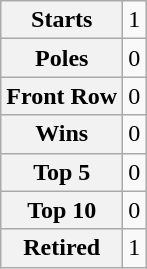<table class="wikitable" style="text-align:center">
<tr>
<th>Starts</th>
<td>1</td>
</tr>
<tr>
<th>Poles</th>
<td>0</td>
</tr>
<tr>
<th>Front Row</th>
<td>0</td>
</tr>
<tr>
<th>Wins</th>
<td>0</td>
</tr>
<tr>
<th>Top 5</th>
<td>0</td>
</tr>
<tr>
<th>Top 10</th>
<td>0</td>
</tr>
<tr>
<th>Retired</th>
<td>1</td>
</tr>
</table>
